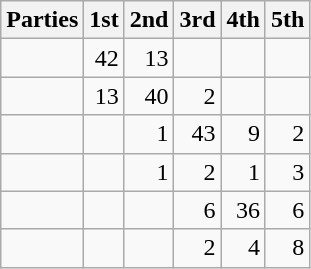<table class="wikitable" style="text-align:right;">
<tr>
<th style="text-align:left;">Parties</th>
<th>1st</th>
<th>2nd</th>
<th>3rd</th>
<th>4th</th>
<th>5th</th>
</tr>
<tr>
<td style="text-align:left;"></td>
<td>42</td>
<td>13</td>
<td></td>
<td></td>
<td></td>
</tr>
<tr>
<td style="text-align:left;"></td>
<td>13</td>
<td>40</td>
<td>2</td>
<td></td>
<td></td>
</tr>
<tr>
<td style="text-align:left;"></td>
<td></td>
<td>1</td>
<td>43</td>
<td>9</td>
<td>2</td>
</tr>
<tr>
<td style="text-align:left;"></td>
<td></td>
<td>1</td>
<td>2</td>
<td>1</td>
<td>3</td>
</tr>
<tr>
<td style="text-align:left;"></td>
<td></td>
<td></td>
<td>6</td>
<td>36</td>
<td>6</td>
</tr>
<tr>
<td style="text-align:left;"></td>
<td></td>
<td></td>
<td>2</td>
<td>4</td>
<td>8</td>
</tr>
</table>
